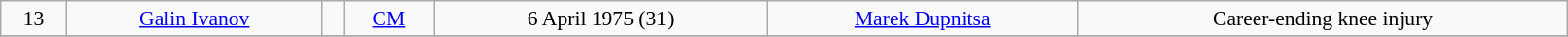<table class="wikitable" style="text-align:center; font-size:90%; width:85%;">
<tr>
<td>13</td>
<td><a href='#'>Galin Ivanov</a></td>
<td></td>
<td><a href='#'>CM</a></td>
<td>6 April 1975 (31)</td>
<td> <a href='#'>Marek Dupnitsa</a></td>
<td>Career-ending knee injury</td>
</tr>
<tr>
</tr>
</table>
